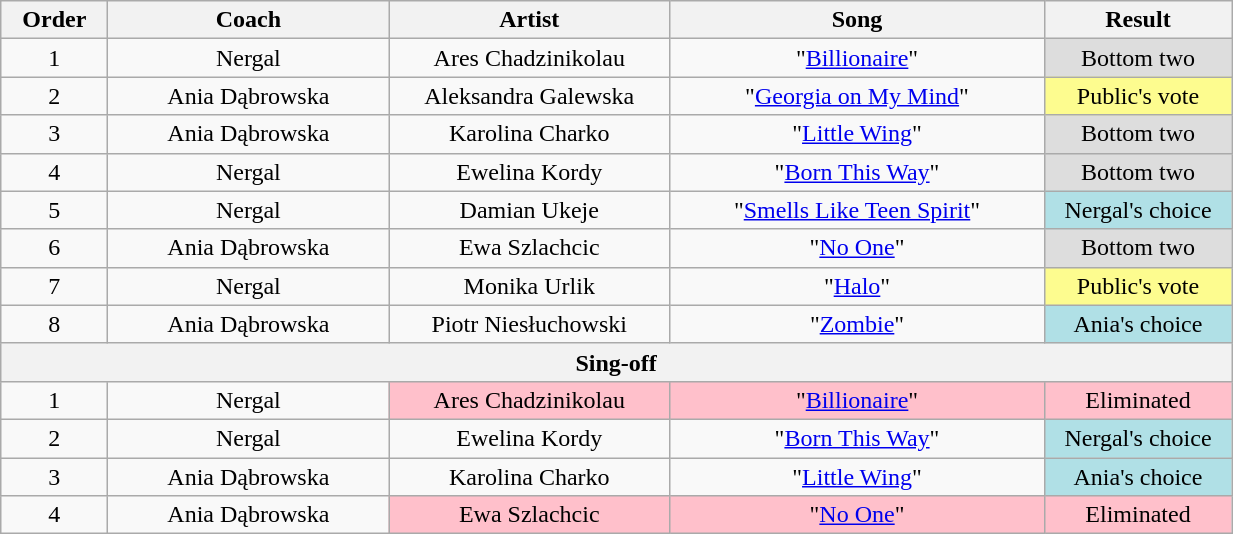<table class="wikitable" style="text-align:center; width:65%;">
<tr>
<th style="width:5%;">Order</th>
<th style="width:15%;">Coach</th>
<th style="width:15%;">Artist</th>
<th style="width:20%;">Song</th>
<th style="width:10%;">Result</th>
</tr>
<tr>
<td>1</td>
<td>Nergal</td>
<td>Ares Chadzinikolau</td>
<td>"<a href='#'>Billionaire</a>"</td>
<td style="background:#ddd;">Bottom two</td>
</tr>
<tr>
<td>2</td>
<td>Ania Dąbrowska</td>
<td>Aleksandra Galewska</td>
<td>"<a href='#'>Georgia on My Mind</a>"</td>
<td style="background:#fdfc8f;">Public's vote</td>
</tr>
<tr>
<td>3</td>
<td>Ania Dąbrowska</td>
<td>Karolina Charko</td>
<td>"<a href='#'>Little Wing</a>"</td>
<td style="background:#ddd;">Bottom two</td>
</tr>
<tr>
<td>4</td>
<td>Nergal</td>
<td>Ewelina Kordy</td>
<td>"<a href='#'>Born This Way</a>"</td>
<td style="background:#ddd;">Bottom two</td>
</tr>
<tr>
<td>5</td>
<td>Nergal</td>
<td>Damian Ukeje</td>
<td>"<a href='#'>Smells Like Teen Spirit</a>"</td>
<td style="background:#B0E0E6;">Nergal's choice</td>
</tr>
<tr>
<td>6</td>
<td>Ania Dąbrowska</td>
<td>Ewa Szlachcic</td>
<td>"<a href='#'>No One</a>"</td>
<td style="background:#ddd;">Bottom two</td>
</tr>
<tr>
<td>7</td>
<td>Nergal</td>
<td>Monika Urlik</td>
<td>"<a href='#'>Halo</a>"</td>
<td style="background:#fdfc8f;">Public's vote</td>
</tr>
<tr>
<td>8</td>
<td>Ania Dąbrowska</td>
<td>Piotr Niesłuchowski</td>
<td>"<a href='#'>Zombie</a>"</td>
<td style="background:#B0E0E6;">Ania's choice</td>
</tr>
<tr>
<th colspan="5">Sing-off</th>
</tr>
<tr>
<td>1</td>
<td>Nergal</td>
<td style="background:pink;">Ares Chadzinikolau</td>
<td style="background:pink;">"<a href='#'>Billionaire</a>"</td>
<td style="background:pink;">Eliminated</td>
</tr>
<tr>
<td>2</td>
<td>Nergal</td>
<td>Ewelina Kordy</td>
<td>"<a href='#'>Born This Way</a>"</td>
<td style="background:#B0E0E6;">Nergal's choice</td>
</tr>
<tr>
<td>3</td>
<td>Ania Dąbrowska</td>
<td>Karolina Charko</td>
<td>"<a href='#'>Little Wing</a>"</td>
<td style="background:#B0E0E6;">Ania's choice</td>
</tr>
<tr>
<td>4</td>
<td>Ania Dąbrowska</td>
<td style="background:pink;">Ewa Szlachcic</td>
<td style="background:pink;">"<a href='#'>No One</a>"</td>
<td style="background:pink;">Eliminated</td>
</tr>
</table>
